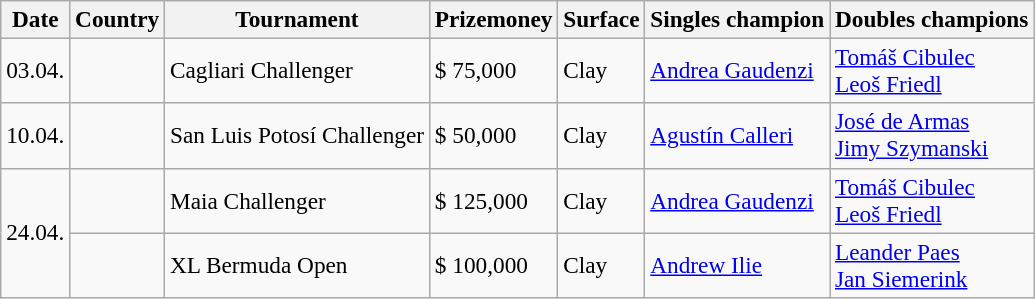<table class="sortable wikitable" style=font-size:97%>
<tr>
<th>Date</th>
<th>Country</th>
<th>Tournament</th>
<th>Prizemoney</th>
<th>Surface</th>
<th>Singles champion</th>
<th>Doubles champions</th>
</tr>
<tr>
<td>03.04.</td>
<td></td>
<td>Cagliari Challenger</td>
<td>$ 75,000</td>
<td>Clay</td>
<td> <a href='#'>Andrea Gaudenzi</a></td>
<td> <a href='#'>Tomáš Cibulec</a><br> <a href='#'>Leoš Friedl</a></td>
</tr>
<tr>
<td>10.04.</td>
<td></td>
<td>San Luis Potosí Challenger</td>
<td>$ 50,000</td>
<td>Clay</td>
<td> <a href='#'>Agustín Calleri</a></td>
<td> <a href='#'>José de Armas</a><br> <a href='#'>Jimy Szymanski</a></td>
</tr>
<tr>
<td rowspan="2">24.04.</td>
<td></td>
<td>Maia Challenger</td>
<td>$ 125,000</td>
<td>Clay</td>
<td> <a href='#'>Andrea Gaudenzi</a></td>
<td> <a href='#'>Tomáš Cibulec</a><br> <a href='#'>Leoš Friedl</a></td>
</tr>
<tr>
<td></td>
<td>XL Bermuda Open</td>
<td>$ 100,000</td>
<td>Clay</td>
<td> <a href='#'>Andrew Ilie</a></td>
<td> <a href='#'>Leander Paes</a><br> <a href='#'>Jan Siemerink</a></td>
</tr>
</table>
